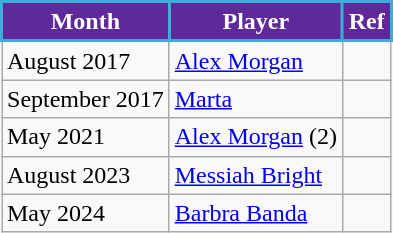<table class="wikitable">
<tr>
<th style="background:#5E299A; color:#FFFFFF; border:2px solid #3aadd9;" scope="col">Month</th>
<th style="background:#5E299A; color:#FFFFFF; border:2px solid #3aadd9;" scope="col">Player</th>
<th style="background:#5E299A; color:#FFFFFF; border:2px solid #3aadd9;" scope="col">Ref</th>
</tr>
<tr>
<td>August 2017</td>
<td> <a href='#'>Alex Morgan</a></td>
<td></td>
</tr>
<tr>
<td>September 2017</td>
<td> <a href='#'>Marta</a></td>
<td></td>
</tr>
<tr>
<td>May 2021</td>
<td> <a href='#'>Alex Morgan</a> (2)</td>
<td></td>
</tr>
<tr>
<td>August 2023</td>
<td> <a href='#'>Messiah Bright</a></td>
<td></td>
</tr>
<tr>
<td>May 2024</td>
<td> <a href='#'>Barbra Banda</a></td>
<td></td>
</tr>
</table>
